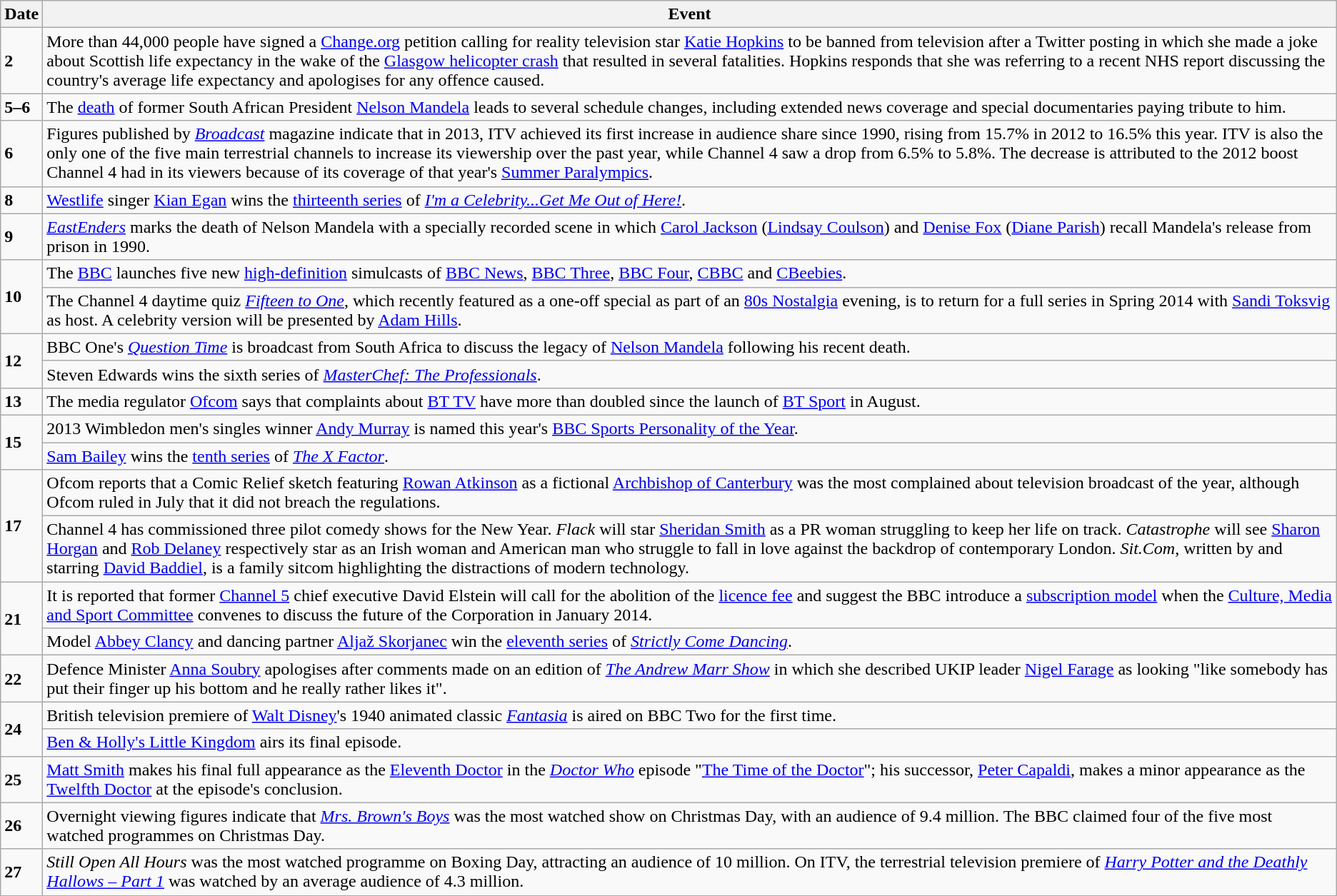<table class="wikitable">
<tr>
<th>Date</th>
<th>Event</th>
</tr>
<tr>
<td><strong>2</strong></td>
<td>More than 44,000 people have signed a <a href='#'>Change.org</a> petition calling for reality television star <a href='#'>Katie Hopkins</a> to be banned from television after a Twitter posting in which she made a joke about Scottish life expectancy in the wake of the <a href='#'>Glasgow helicopter crash</a> that resulted in several fatalities. Hopkins responds that she was referring to a recent NHS report discussing the country's average life expectancy and apologises for any offence caused.</td>
</tr>
<tr>
<td><strong>5–6</strong></td>
<td>The <a href='#'>death</a> of former South African President <a href='#'>Nelson Mandela</a> leads to several schedule changes, including extended news coverage and special documentaries paying tribute to him.</td>
</tr>
<tr>
<td><strong>6</strong></td>
<td>Figures published by <em><a href='#'>Broadcast</a></em> magazine indicate that in 2013, ITV achieved its first increase in audience share since 1990, rising from 15.7% in 2012 to 16.5% this year. ITV is also the only one of the five main terrestrial channels to increase its viewership over the past year, while Channel 4 saw a drop from 6.5% to 5.8%. The decrease is attributed to the 2012 boost Channel 4 had in its viewers because of its coverage of that year's <a href='#'>Summer Paralympics</a>.</td>
</tr>
<tr>
<td><strong>8</strong></td>
<td><a href='#'>Westlife</a> singer <a href='#'>Kian Egan</a> wins the <a href='#'>thirteenth series</a> of <em><a href='#'>I'm a Celebrity...Get Me Out of Here!</a></em>.</td>
</tr>
<tr>
<td><strong>9</strong></td>
<td><em><a href='#'>EastEnders</a></em> marks the death of Nelson Mandela with a specially recorded scene in which <a href='#'>Carol Jackson</a> (<a href='#'>Lindsay Coulson</a>) and <a href='#'>Denise Fox</a> (<a href='#'>Diane Parish</a>) recall Mandela's release from prison in 1990.</td>
</tr>
<tr>
<td rowspan=2><strong>10</strong></td>
<td>The <a href='#'>BBC</a> launches five new <a href='#'>high-definition</a> simulcasts of <a href='#'>BBC News</a>, <a href='#'>BBC Three</a>, <a href='#'>BBC Four</a>, <a href='#'>CBBC</a> and <a href='#'>CBeebies</a>.</td>
</tr>
<tr>
<td>The Channel 4 daytime quiz <em><a href='#'>Fifteen to One</a></em>, which recently featured as a one-off special as part of an <a href='#'>80s Nostalgia</a> evening, is to return for a full series in Spring 2014 with <a href='#'>Sandi Toksvig</a> as host. A celebrity version will be presented by <a href='#'>Adam Hills</a>.</td>
</tr>
<tr>
<td rowspan=2><strong>12</strong></td>
<td>BBC One's <em><a href='#'>Question Time</a></em> is broadcast from South Africa to discuss the legacy of <a href='#'>Nelson Mandela</a> following his recent death.</td>
</tr>
<tr>
<td>Steven Edwards wins the sixth series of <em><a href='#'>MasterChef: The Professionals</a></em>.</td>
</tr>
<tr>
<td><strong>13</strong></td>
<td>The media regulator <a href='#'>Ofcom</a> says that complaints about <a href='#'>BT TV</a> have more than doubled since the launch of <a href='#'>BT Sport</a> in August.</td>
</tr>
<tr>
<td rowspan=2><strong>15</strong></td>
<td>2013 Wimbledon men's singles winner <a href='#'>Andy Murray</a> is named this year's <a href='#'>BBC Sports Personality of the Year</a>.</td>
</tr>
<tr>
<td><a href='#'>Sam Bailey</a> wins the <a href='#'>tenth series</a> of <em><a href='#'>The X Factor</a></em>.</td>
</tr>
<tr>
<td rowspan=2><strong>17</strong></td>
<td>Ofcom reports that a Comic Relief sketch featuring <a href='#'>Rowan Atkinson</a> as a fictional <a href='#'>Archbishop of Canterbury</a> was the most complained about television broadcast of the year, although Ofcom ruled in July that it did not breach the regulations.</td>
</tr>
<tr>
<td>Channel 4 has commissioned three pilot comedy shows for the New Year. <em>Flack</em> will star <a href='#'>Sheridan Smith</a> as a PR woman struggling to keep her life on track. <em>Catastrophe</em> will see <a href='#'>Sharon Horgan</a> and <a href='#'>Rob Delaney</a> respectively star as an Irish woman and American man who struggle to fall in love against the backdrop of contemporary London. <em>Sit.Com</em>, written by and starring <a href='#'>David Baddiel</a>, is a family sitcom highlighting the distractions of modern technology.</td>
</tr>
<tr>
<td rowspan=2><strong>21</strong></td>
<td>It is reported that former <a href='#'>Channel 5</a> chief executive David Elstein will call for the abolition of the <a href='#'>licence fee</a> and suggest the BBC introduce a <a href='#'>subscription model</a> when the <a href='#'>Culture, Media and Sport Committee</a> convenes to discuss the future of the Corporation in January 2014.</td>
</tr>
<tr>
<td>Model <a href='#'>Abbey Clancy</a> and dancing partner <a href='#'>Aljaž Skorjanec</a> win the <a href='#'>eleventh series</a> of <em><a href='#'>Strictly Come Dancing</a></em>.</td>
</tr>
<tr>
<td><strong>22</strong></td>
<td>Defence Minister <a href='#'>Anna Soubry</a> apologises after comments made on an edition of <em><a href='#'>The Andrew Marr Show</a></em> in which she described UKIP leader <a href='#'>Nigel Farage</a> as looking "like somebody has put their finger up his bottom and he really rather likes it".</td>
</tr>
<tr>
<td rowspan=2><strong>24</strong></td>
<td>British television premiere of <a href='#'>Walt Disney</a>'s 1940 animated classic <em><a href='#'>Fantasia</a></em> is aired on BBC Two for the first time.</td>
</tr>
<tr>
<td><a href='#'>Ben & Holly's Little Kingdom</a> airs its final episode.</td>
</tr>
<tr>
<td><strong>25</strong></td>
<td><a href='#'>Matt Smith</a> makes his final full appearance as the <a href='#'>Eleventh Doctor</a> in the <em><a href='#'>Doctor Who</a></em> episode "<a href='#'>The Time of the Doctor</a>"; his successor, <a href='#'>Peter Capaldi</a>, makes a minor appearance as the <a href='#'>Twelfth Doctor</a> at the episode's conclusion.</td>
</tr>
<tr>
<td><strong>26</strong></td>
<td>Overnight viewing figures indicate that <em><a href='#'>Mrs. Brown's Boys</a></em> was the most watched show on Christmas Day, with an audience of 9.4 million. The BBC claimed four of the five most watched programmes on Christmas Day.</td>
</tr>
<tr>
<td><strong>27</strong></td>
<td><em>Still Open All Hours</em> was the most watched programme on Boxing Day, attracting an audience of 10 million. On ITV, the terrestrial television premiere of <em><a href='#'>Harry Potter and the Deathly Hallows – Part 1</a></em> was watched by an average audience of 4.3 million.</td>
</tr>
</table>
